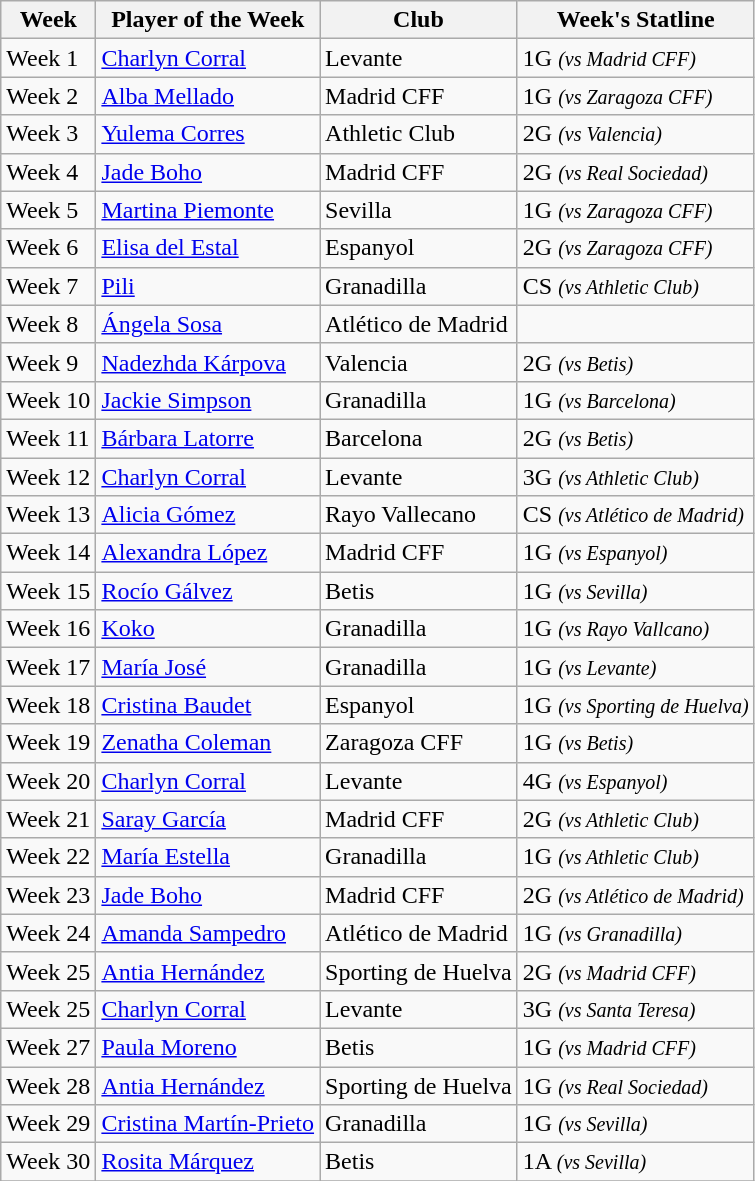<table class="wikitable">
<tr>
<th>Week</th>
<th>Player of the Week</th>
<th>Club</th>
<th>Week's Statline</th>
</tr>
<tr>
<td>Week 1</td>
<td><a href='#'>Charlyn Corral</a></td>
<td>Levante</td>
<td>1G <small><em>(vs Madrid CFF)</em></small></td>
</tr>
<tr>
<td>Week 2</td>
<td><a href='#'>Alba Mellado</a></td>
<td>Madrid CFF</td>
<td>1G <small><em>(vs Zaragoza CFF)</em></small></td>
</tr>
<tr>
<td>Week 3</td>
<td><a href='#'>Yulema Corres</a></td>
<td>Athletic Club</td>
<td>2G <small><em>(vs Valencia)</em></small></td>
</tr>
<tr>
<td>Week 4</td>
<td><a href='#'>Jade Boho</a></td>
<td>Madrid CFF</td>
<td>2G <small><em>(vs Real Sociedad)</em></small></td>
</tr>
<tr>
<td>Week 5</td>
<td><a href='#'>Martina Piemonte</a></td>
<td>Sevilla</td>
<td>1G <small><em>(vs Zaragoza CFF)</em></small></td>
</tr>
<tr>
<td>Week 6</td>
<td><a href='#'>Elisa del Estal</a></td>
<td>Espanyol</td>
<td>2G <small><em>(vs Zaragoza CFF)</em></small></td>
</tr>
<tr>
<td>Week 7</td>
<td><a href='#'>Pili</a></td>
<td>Granadilla</td>
<td>CS <small><em>(vs Athletic Club)</em></small></td>
</tr>
<tr>
<td>Week 8</td>
<td><a href='#'>Ángela Sosa</a></td>
<td>Atlético de Madrid</td>
<td></td>
</tr>
<tr>
<td>Week 9</td>
<td><a href='#'>Nadezhda Kárpova</a></td>
<td>Valencia</td>
<td>2G <small><em>(vs Betis)</em></small></td>
</tr>
<tr>
<td>Week 10</td>
<td><a href='#'>Jackie Simpson</a></td>
<td>Granadilla</td>
<td>1G <small><em>(vs Barcelona)</em></small></td>
</tr>
<tr>
<td>Week 11</td>
<td><a href='#'>Bárbara Latorre</a></td>
<td>Barcelona</td>
<td>2G <small><em>(vs Betis)</em></small></td>
</tr>
<tr>
<td>Week 12</td>
<td><a href='#'>Charlyn Corral</a></td>
<td>Levante</td>
<td>3G <small><em>(vs Athletic Club)</em></small></td>
</tr>
<tr>
<td>Week 13</td>
<td><a href='#'>Alicia Gómez</a></td>
<td>Rayo Vallecano</td>
<td>CS <small><em>(vs Atlético de Madrid)</em></small></td>
</tr>
<tr>
<td>Week 14</td>
<td><a href='#'>Alexandra López</a></td>
<td>Madrid CFF</td>
<td>1G <small><em>(vs Espanyol)</em></small></td>
</tr>
<tr>
<td>Week 15</td>
<td><a href='#'>Rocío Gálvez</a></td>
<td>Betis</td>
<td>1G <small><em>(vs Sevilla)</em></small></td>
</tr>
<tr>
<td>Week 16</td>
<td><a href='#'>Koko</a></td>
<td>Granadilla</td>
<td>1G <small><em>(vs Rayo Vallcano)</em></small></td>
</tr>
<tr>
<td>Week 17</td>
<td><a href='#'>María José</a></td>
<td>Granadilla</td>
<td>1G <small><em>(vs Levante)</em></small></td>
</tr>
<tr>
<td>Week 18</td>
<td><a href='#'>Cristina Baudet</a></td>
<td>Espanyol</td>
<td>1G <small><em>(vs Sporting de Huelva)</em></small></td>
</tr>
<tr>
<td>Week 19</td>
<td><a href='#'>Zenatha Coleman</a></td>
<td>Zaragoza CFF</td>
<td>1G <small><em>(vs Betis)</em></small></td>
</tr>
<tr>
<td>Week 20</td>
<td><a href='#'>Charlyn Corral</a></td>
<td>Levante</td>
<td>4G <small><em>(vs Espanyol)</em></small></td>
</tr>
<tr>
<td>Week 21</td>
<td><a href='#'>Saray García</a></td>
<td>Madrid CFF</td>
<td>2G <small><em>(vs Athletic Club)</em></small></td>
</tr>
<tr>
<td>Week 22</td>
<td><a href='#'>María Estella</a></td>
<td>Granadilla</td>
<td>1G <small><em>(vs Athletic Club)</em></small></td>
</tr>
<tr>
<td>Week 23</td>
<td><a href='#'>Jade Boho</a></td>
<td>Madrid CFF</td>
<td>2G <small><em>(vs Atlético de Madrid)</em></small></td>
</tr>
<tr>
<td>Week 24</td>
<td><a href='#'>Amanda Sampedro</a></td>
<td>Atlético de Madrid</td>
<td>1G <small><em>(vs Granadilla)</em></small></td>
</tr>
<tr>
<td>Week 25</td>
<td><a href='#'>Antia Hernández</a></td>
<td>Sporting de Huelva</td>
<td>2G <small><em>(vs Madrid CFF)</em></small></td>
</tr>
<tr>
<td>Week 25</td>
<td><a href='#'>Charlyn Corral</a></td>
<td>Levante</td>
<td>3G <small><em>(vs Santa Teresa)</em></small></td>
</tr>
<tr>
<td>Week 27</td>
<td><a href='#'>Paula Moreno</a></td>
<td>Betis</td>
<td>1G <small><em>(vs Madrid CFF)</em></small></td>
</tr>
<tr>
<td>Week 28</td>
<td><a href='#'>Antia Hernández</a></td>
<td>Sporting de Huelva</td>
<td>1G <small><em>(vs Real Sociedad)</em></small></td>
</tr>
<tr>
<td>Week 29</td>
<td><a href='#'>Cristina Martín-Prieto</a></td>
<td>Granadilla</td>
<td>1G <small><em>(vs Sevilla)</em></small></td>
</tr>
<tr>
<td>Week 30</td>
<td><a href='#'>Rosita Márquez</a></td>
<td>Betis</td>
<td>1A <small><em>(vs Sevilla)</em></small></td>
</tr>
<tr>
</tr>
</table>
